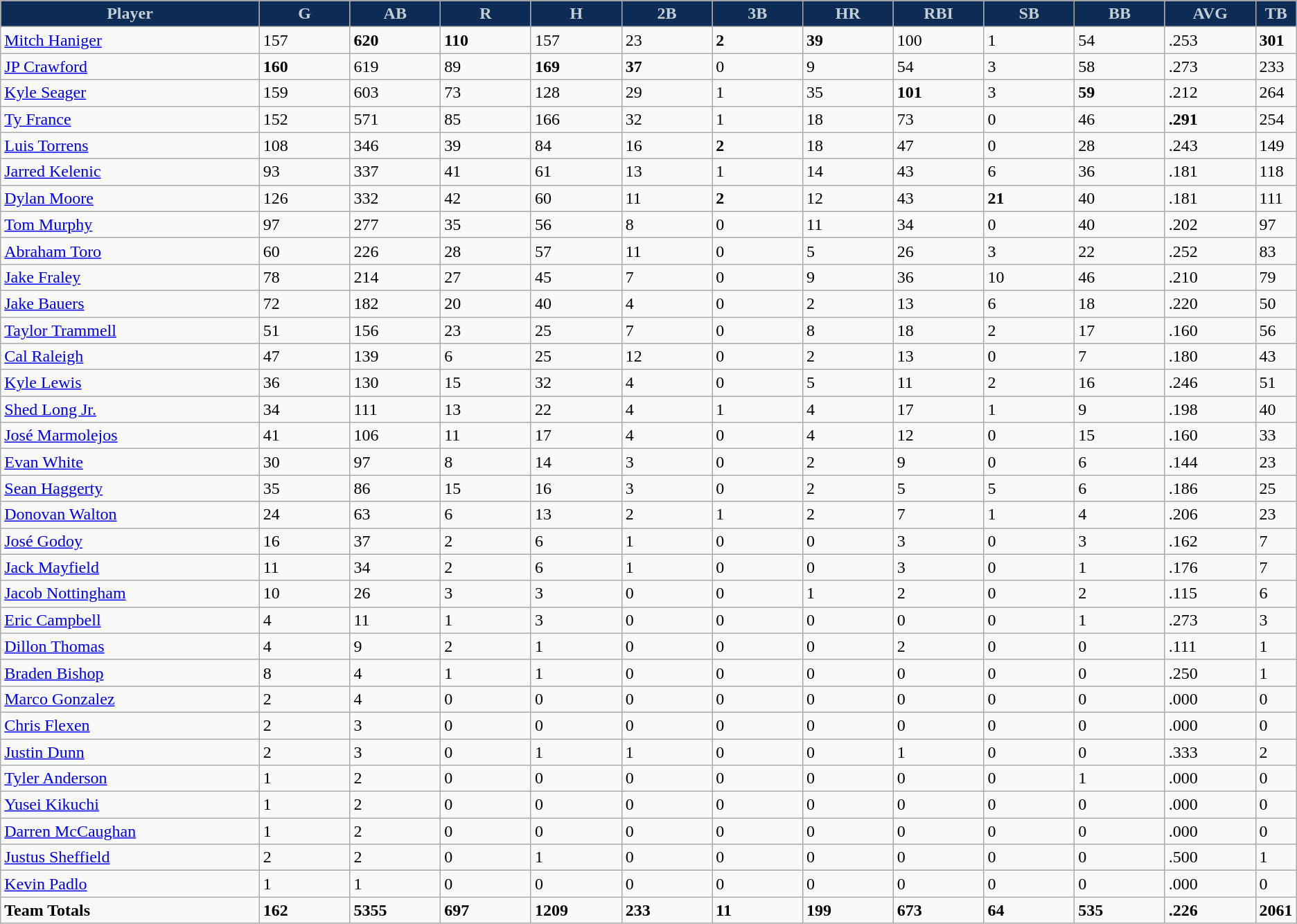<table class="wikitable sortable">
<tr>
<th style="background:#0C2C56; color:#C4CED4; width:20%">Player</th>
<th style="background:#0C2C56; color:#C4CED4; width:7%">G</th>
<th style="background:#0C2C56; color:#C4CED4; width:7%">AB</th>
<th style="background:#0C2C56; color:#C4CED4; width:7%">R</th>
<th style="background:#0C2C56; color:#C4CED4; width:7%">H</th>
<th style="background:#0C2C56; color:#C4CED4; width:7%">2B</th>
<th style="background:#0C2C56; color:#C4CED4; width:7%">3B</th>
<th style="background:#0C2C56; color:#C4CED4; width:7%">HR</th>
<th style="background:#0C2C56; color:#C4CED4; width:7%">RBI</th>
<th style="background:#0C2C56; color:#C4CED4; width:7%">SB</th>
<th style="background:#0C2C56; color:#C4CED4; width:7%">BB</th>
<th style="background:#0C2C56; color:#C4CED4; width:7%">AVG</th>
<th style="background:#0C2C56; color:#C4CED4; width:7%">TB</th>
</tr>
<tr>
<td><a href='#'>Mitch Haniger</a></td>
<td>157</td>
<td><strong>620</strong></td>
<td><strong>110</strong></td>
<td>157</td>
<td>23</td>
<td><strong>2</strong></td>
<td><strong>39</strong></td>
<td>100</td>
<td>1</td>
<td>54</td>
<td>.253</td>
<td><strong>301</strong></td>
</tr>
<tr>
<td><a href='#'>JP Crawford</a></td>
<td><strong>160</strong></td>
<td>619</td>
<td>89</td>
<td><strong>169</strong></td>
<td><strong>37</strong></td>
<td>0</td>
<td>9</td>
<td>54</td>
<td>3</td>
<td>58</td>
<td>.273</td>
<td>233</td>
</tr>
<tr>
<td><a href='#'>Kyle Seager</a></td>
<td>159</td>
<td>603</td>
<td>73</td>
<td>128</td>
<td>29</td>
<td>1</td>
<td>35</td>
<td><strong>101</strong></td>
<td>3</td>
<td><strong>59</strong></td>
<td>.212</td>
<td>264</td>
</tr>
<tr>
<td><a href='#'>Ty France</a></td>
<td>152</td>
<td>571</td>
<td>85</td>
<td>166</td>
<td>32</td>
<td>1</td>
<td>18</td>
<td>73</td>
<td>0</td>
<td>46</td>
<td><strong>.291</strong></td>
<td>254</td>
</tr>
<tr>
<td><a href='#'>Luis Torrens</a></td>
<td>108</td>
<td>346</td>
<td>39</td>
<td>84</td>
<td>16</td>
<td><strong>2</strong></td>
<td>18</td>
<td>47</td>
<td>0</td>
<td>28</td>
<td>.243</td>
<td>149</td>
</tr>
<tr>
<td><a href='#'>Jarred Kelenic</a></td>
<td>93</td>
<td>337</td>
<td>41</td>
<td>61</td>
<td>13</td>
<td>1</td>
<td>14</td>
<td>43</td>
<td>6</td>
<td>36</td>
<td>.181</td>
<td>118</td>
</tr>
<tr>
<td><a href='#'>Dylan Moore</a></td>
<td>126</td>
<td>332</td>
<td>42</td>
<td>60</td>
<td>11</td>
<td><strong>2</strong></td>
<td>12</td>
<td>43</td>
<td><strong>21</strong></td>
<td>40</td>
<td>.181</td>
<td>111</td>
</tr>
<tr>
<td><a href='#'>Tom Murphy</a></td>
<td>97</td>
<td>277</td>
<td>35</td>
<td>56</td>
<td>8</td>
<td>0</td>
<td>11</td>
<td>34</td>
<td>0</td>
<td>40</td>
<td>.202</td>
<td>97</td>
</tr>
<tr>
<td><a href='#'>Abraham Toro</a></td>
<td>60</td>
<td>226</td>
<td>28</td>
<td>57</td>
<td>11</td>
<td>0</td>
<td>5</td>
<td>26</td>
<td>3</td>
<td>22</td>
<td>.252</td>
<td>83</td>
</tr>
<tr>
<td><a href='#'>Jake Fraley</a></td>
<td>78</td>
<td>214</td>
<td>27</td>
<td>45</td>
<td>7</td>
<td>0</td>
<td>9</td>
<td>36</td>
<td>10</td>
<td>46</td>
<td>.210</td>
<td>79</td>
</tr>
<tr>
<td><a href='#'>Jake Bauers</a></td>
<td>72</td>
<td>182</td>
<td>20</td>
<td>40</td>
<td>4</td>
<td>0</td>
<td>2</td>
<td>13</td>
<td>6</td>
<td>18</td>
<td>.220</td>
<td>50</td>
</tr>
<tr>
<td><a href='#'>Taylor Trammell</a></td>
<td>51</td>
<td>156</td>
<td>23</td>
<td>25</td>
<td>7</td>
<td>0</td>
<td>8</td>
<td>18</td>
<td>2</td>
<td>17</td>
<td>.160</td>
<td>56</td>
</tr>
<tr>
<td><a href='#'>Cal Raleigh</a></td>
<td>47</td>
<td>139</td>
<td>6</td>
<td>25</td>
<td>12</td>
<td>0</td>
<td>2</td>
<td>13</td>
<td>0</td>
<td>7</td>
<td>.180</td>
<td>43</td>
</tr>
<tr>
<td><a href='#'>Kyle Lewis</a></td>
<td>36</td>
<td>130</td>
<td>15</td>
<td>32</td>
<td>4</td>
<td>0</td>
<td>5</td>
<td>11</td>
<td>2</td>
<td>16</td>
<td>.246</td>
<td>51</td>
</tr>
<tr>
<td><a href='#'>Shed Long Jr.</a></td>
<td>34</td>
<td>111</td>
<td>13</td>
<td>22</td>
<td>4</td>
<td>1</td>
<td>4</td>
<td>17</td>
<td>1</td>
<td>9</td>
<td>.198</td>
<td>40</td>
</tr>
<tr>
<td><a href='#'>José Marmolejos</a></td>
<td>41</td>
<td>106</td>
<td>11</td>
<td>17</td>
<td>4</td>
<td>0</td>
<td>4</td>
<td>12</td>
<td>0</td>
<td>15</td>
<td>.160</td>
<td>33</td>
</tr>
<tr>
<td><a href='#'>Evan White</a></td>
<td>30</td>
<td>97</td>
<td>8</td>
<td>14</td>
<td>3</td>
<td>0</td>
<td>2</td>
<td>9</td>
<td>0</td>
<td>6</td>
<td>.144</td>
<td>23</td>
</tr>
<tr>
<td><a href='#'>Sean Haggerty</a></td>
<td>35</td>
<td>86</td>
<td>15</td>
<td>16</td>
<td>3</td>
<td>0</td>
<td>2</td>
<td>5</td>
<td>5</td>
<td>6</td>
<td>.186</td>
<td>25</td>
</tr>
<tr>
<td><a href='#'>Donovan Walton</a></td>
<td>24</td>
<td>63</td>
<td>6</td>
<td>13</td>
<td>2</td>
<td>1</td>
<td>2</td>
<td>7</td>
<td>1</td>
<td>4</td>
<td>.206</td>
<td>23</td>
</tr>
<tr>
<td><a href='#'>José Godoy</a></td>
<td>16</td>
<td>37</td>
<td>2</td>
<td>6</td>
<td>1</td>
<td>0</td>
<td>0</td>
<td>3</td>
<td>0</td>
<td>3</td>
<td>.162</td>
<td>7</td>
</tr>
<tr>
<td><a href='#'>Jack Mayfield</a></td>
<td>11</td>
<td>34</td>
<td>2</td>
<td>6</td>
<td>1</td>
<td>0</td>
<td>0</td>
<td>3</td>
<td>0</td>
<td>1</td>
<td>.176</td>
<td>7</td>
</tr>
<tr>
<td><a href='#'>Jacob Nottingham</a></td>
<td>10</td>
<td>26</td>
<td>3</td>
<td>3</td>
<td>0</td>
<td>0</td>
<td>1</td>
<td>2</td>
<td>0</td>
<td>2</td>
<td>.115</td>
<td>6</td>
</tr>
<tr>
<td><a href='#'>Eric Campbell</a></td>
<td>4</td>
<td>11</td>
<td>1</td>
<td>3</td>
<td>0</td>
<td>0</td>
<td>0</td>
<td>0</td>
<td>0</td>
<td>1</td>
<td>.273</td>
<td>3</td>
</tr>
<tr>
<td><a href='#'>Dillon Thomas</a></td>
<td>4</td>
<td>9</td>
<td>2</td>
<td>1</td>
<td>0</td>
<td>0</td>
<td>0</td>
<td>2</td>
<td>0</td>
<td>0</td>
<td>.111</td>
<td>1</td>
</tr>
<tr>
<td><a href='#'>Braden Bishop</a></td>
<td>8</td>
<td>4</td>
<td>1</td>
<td>1</td>
<td>0</td>
<td>0</td>
<td>0</td>
<td>0</td>
<td>0</td>
<td>0</td>
<td>.250</td>
<td>1</td>
</tr>
<tr>
<td><a href='#'>Marco Gonzalez</a></td>
<td>2</td>
<td>4</td>
<td>0</td>
<td>0</td>
<td>0</td>
<td>0</td>
<td>0</td>
<td>0</td>
<td>0</td>
<td>0</td>
<td>.000</td>
<td>0</td>
</tr>
<tr>
<td><a href='#'>Chris Flexen</a></td>
<td>2</td>
<td>3</td>
<td>0</td>
<td>0</td>
<td>0</td>
<td>0</td>
<td>0</td>
<td>0</td>
<td>0</td>
<td>0</td>
<td>.000</td>
<td>0</td>
</tr>
<tr>
<td><a href='#'>Justin Dunn</a></td>
<td>2</td>
<td>3</td>
<td>0</td>
<td>1</td>
<td>1</td>
<td>0</td>
<td>0</td>
<td>1</td>
<td>0</td>
<td>0</td>
<td>.333</td>
<td>2</td>
</tr>
<tr>
<td><a href='#'>Tyler Anderson</a></td>
<td>1</td>
<td>2</td>
<td>0</td>
<td>0</td>
<td>0</td>
<td>0</td>
<td>0</td>
<td>0</td>
<td>0</td>
<td>1</td>
<td>.000</td>
<td>0</td>
</tr>
<tr>
<td><a href='#'>Yusei Kikuchi</a></td>
<td>1</td>
<td>2</td>
<td>0</td>
<td>0</td>
<td>0</td>
<td>0</td>
<td>0</td>
<td>0</td>
<td>0</td>
<td>0</td>
<td>.000</td>
<td>0</td>
</tr>
<tr>
<td><a href='#'>Darren McCaughan</a></td>
<td>1</td>
<td>2</td>
<td>0</td>
<td>0</td>
<td>0</td>
<td>0</td>
<td>0</td>
<td>0</td>
<td>0</td>
<td>0</td>
<td>.000</td>
<td>0</td>
</tr>
<tr>
<td><a href='#'>Justus Sheffield</a></td>
<td>2</td>
<td>2</td>
<td>0</td>
<td>1</td>
<td>0</td>
<td>0</td>
<td>0</td>
<td>0</td>
<td>0</td>
<td>0</td>
<td>.500</td>
<td>1</td>
</tr>
<tr>
<td><a href='#'>Kevin Padlo</a></td>
<td>1</td>
<td>1</td>
<td>0</td>
<td>0</td>
<td>0</td>
<td>0</td>
<td>0</td>
<td>0</td>
<td>0</td>
<td>0</td>
<td>.000</td>
<td>0</td>
</tr>
<tr>
<td><strong>Team Totals</strong></td>
<td><strong>162</strong></td>
<td><strong>5355</strong></td>
<td><strong>697</strong></td>
<td><strong>1209</strong></td>
<td><strong>233</strong></td>
<td><strong>11</strong></td>
<td><strong>199</strong></td>
<td><strong>673</strong></td>
<td><strong>64</strong></td>
<td><strong>535</strong></td>
<td><strong>.226</strong></td>
<td><strong>2061</strong></td>
</tr>
</table>
